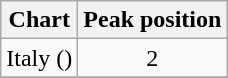<table class="wikitable sortable">
<tr>
<th align="left">Chart</th>
<th align="left">Peak position</th>
</tr>
<tr>
<td align="left">Italy ()</td>
<td align="center">2</td>
</tr>
<tr>
</tr>
</table>
